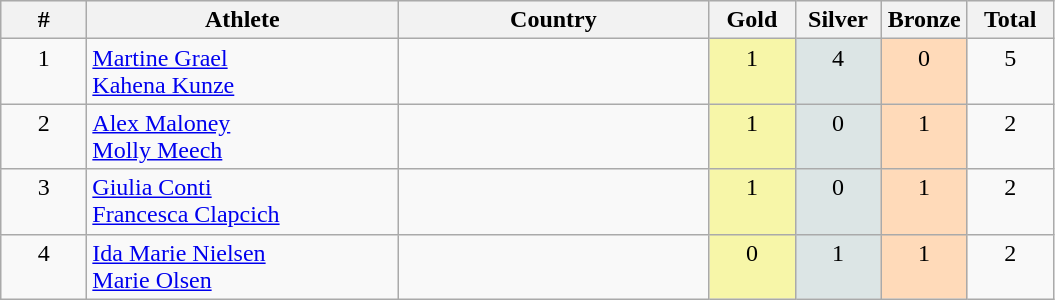<table class="wikitable">
<tr style="background:#EFEFEF;">
<th width=50>#</th>
<th width=200>Athlete</th>
<th width=200>Country</th>
<th width=50>Gold</th>
<th width=50>Silver</th>
<th width=50>Bronze</th>
<th width=50>Total</th>
</tr>
<tr style="text-align:center; vertical-align:top;">
<td>1</td>
<td style="text-align:left;"><a href='#'>Martine Grael</a><br><a href='#'>Kahena Kunze</a></td>
<td style="text-align:left;"></td>
<td style="background:#F7F6A8;">1</td>
<td style="background:#DCE5E5;">4</td>
<td style="background:#FFDAB9;">0</td>
<td>5</td>
</tr>
<tr style="text-align:center; vertical-align:top;">
<td>2</td>
<td style="text-align:left;"><a href='#'>Alex Maloney</a><br><a href='#'>Molly Meech</a></td>
<td style="text-align:left;"></td>
<td style="background:#F7F6A8;">1</td>
<td style="background:#DCE5E5;">0</td>
<td style="background:#FFDAB9;">1</td>
<td>2</td>
</tr>
<tr style="text-align:center; vertical-align:top;">
<td>3</td>
<td style="text-align:left;"><a href='#'>Giulia Conti</a><br><a href='#'>Francesca Clapcich</a></td>
<td style="text-align:left;"></td>
<td style="background:#F7F6A8;">1</td>
<td style="background:#DCE5E5;">0</td>
<td style="background:#FFDAB9;">1</td>
<td>2</td>
</tr>
<tr style="text-align:center; vertical-align:top;">
<td>4</td>
<td style="text-align:left;"><a href='#'>Ida Marie Nielsen</a><br><a href='#'>Marie Olsen</a></td>
<td style="text-align:left;"></td>
<td style="background:#F7F6A8;">0</td>
<td style="background:#DCE5E5;">1</td>
<td style="background:#FFDAB9;">1</td>
<td>2</td>
</tr>
</table>
